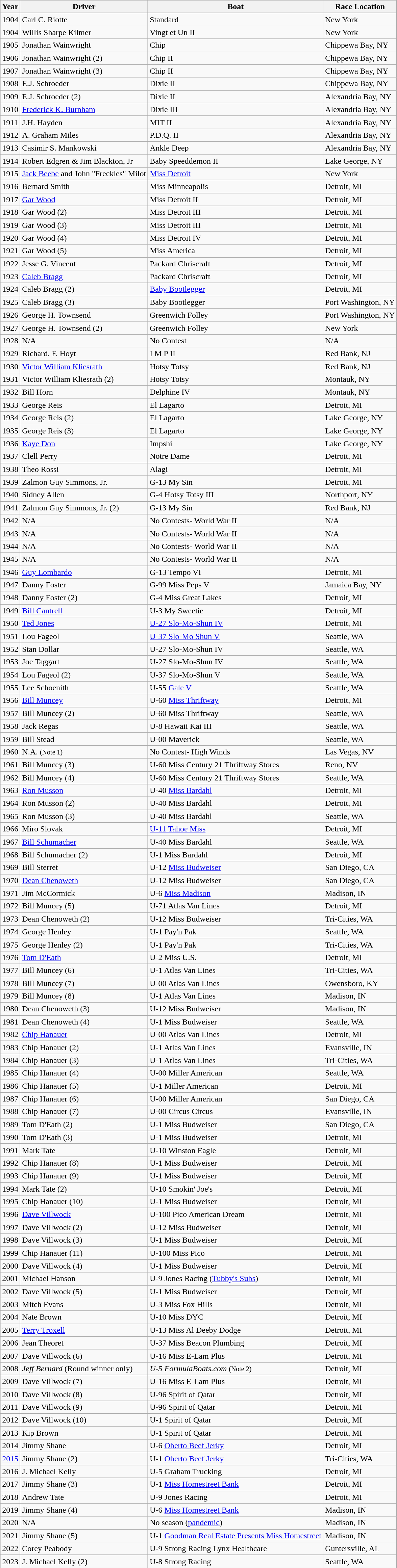<table class="wikitable">
<tr>
<th>Year</th>
<th>Driver</th>
<th>Boat</th>
<th>Race Location</th>
</tr>
<tr>
<td>1904</td>
<td>Carl C. Riotte</td>
<td>Standard</td>
<td>New York</td>
</tr>
<tr>
<td>1904</td>
<td>Willis Sharpe Kilmer</td>
<td>Vingt et Un II</td>
<td>New York</td>
</tr>
<tr>
<td>1905</td>
<td>Jonathan Wainwright</td>
<td>Chip</td>
<td>Chippewa Bay, NY</td>
</tr>
<tr>
<td>1906</td>
<td>Jonathan Wainwright (2)</td>
<td>Chip II</td>
<td>Chippewa Bay, NY</td>
</tr>
<tr>
<td>1907</td>
<td>Jonathan Wainwright (3)</td>
<td>Chip II</td>
<td>Chippewa Bay, NY</td>
</tr>
<tr>
<td>1908</td>
<td>E.J. Schroeder</td>
<td>Dixie II</td>
<td>Chippewa Bay, NY</td>
</tr>
<tr>
<td>1909</td>
<td>E.J. Schroeder (2)</td>
<td>Dixie II</td>
<td>Alexandria Bay, NY</td>
</tr>
<tr>
<td>1910</td>
<td><a href='#'>Frederick K. Burnham</a></td>
<td>Dixie III</td>
<td>Alexandria Bay, NY</td>
</tr>
<tr>
<td>1911</td>
<td>J.H. Hayden</td>
<td>MIT II</td>
<td>Alexandria Bay, NY</td>
</tr>
<tr>
<td>1912</td>
<td>A. Graham Miles</td>
<td>P.D.Q. II</td>
<td>Alexandria Bay, NY</td>
</tr>
<tr>
<td>1913</td>
<td>Casimir S. Mankowski</td>
<td>Ankle Deep</td>
<td>Alexandria Bay, NY</td>
</tr>
<tr>
<td>1914</td>
<td>Robert Edgren & Jim Blackton, Jr</td>
<td>Baby Speeddemon II</td>
<td>Lake George, NY</td>
</tr>
<tr>
<td>1915</td>
<td><a href='#'>Jack Beebe</a> and John "Freckles" Milot</td>
<td><a href='#'>Miss Detroit</a></td>
<td>New York</td>
</tr>
<tr>
<td>1916</td>
<td>Bernard Smith</td>
<td>Miss Minneapolis</td>
<td>Detroit, MI</td>
</tr>
<tr>
<td>1917</td>
<td><a href='#'>Gar Wood</a></td>
<td>Miss Detroit II</td>
<td>Detroit, MI</td>
</tr>
<tr>
<td>1918</td>
<td>Gar Wood (2)</td>
<td>Miss Detroit III</td>
<td>Detroit, MI</td>
</tr>
<tr>
<td>1919</td>
<td>Gar Wood (3)</td>
<td>Miss Detroit III</td>
<td>Detroit, MI</td>
</tr>
<tr>
<td>1920</td>
<td>Gar Wood (4)</td>
<td>Miss Detroit IV</td>
<td>Detroit, MI</td>
</tr>
<tr>
<td>1921</td>
<td>Gar Wood (5)</td>
<td Miss America (boat)>Miss America</td>
<td>Detroit, MI</td>
</tr>
<tr>
<td>1922</td>
<td>Jesse G. Vincent</td>
<td>Packard Chriscraft</td>
<td>Detroit, MI</td>
</tr>
<tr>
<td>1923</td>
<td><a href='#'>Caleb Bragg</a></td>
<td>Packard Chriscraft</td>
<td>Detroit, MI</td>
</tr>
<tr>
<td>1924</td>
<td>Caleb Bragg (2)</td>
<td><a href='#'>Baby Bootlegger</a></td>
<td>Detroit, MI</td>
</tr>
<tr>
<td>1925</td>
<td>Caleb Bragg (3)</td>
<td>Baby Bootlegger</td>
<td>Port Washington, NY</td>
</tr>
<tr>
<td>1926</td>
<td>George H. Townsend</td>
<td>Greenwich Folley</td>
<td>Port Washington, NY</td>
</tr>
<tr>
<td>1927</td>
<td>George H. Townsend (2)</td>
<td>Greenwich Folley</td>
<td>New York</td>
</tr>
<tr>
<td>1928</td>
<td>N/A</td>
<td>No Contest</td>
<td>N/A</td>
</tr>
<tr>
<td>1929</td>
<td>Richard. F. Hoyt</td>
<td>I M P II</td>
<td>Red Bank, NJ</td>
</tr>
<tr>
<td>1930</td>
<td><a href='#'>Victor William Kliesrath</a></td>
<td>Hotsy Totsy</td>
<td>Red Bank, NJ</td>
</tr>
<tr>
<td>1931</td>
<td>Victor William Kliesrath (2)</td>
<td>Hotsy Totsy</td>
<td>Montauk, NY</td>
</tr>
<tr>
<td>1932</td>
<td>Bill Horn</td>
<td>Delphine IV</td>
<td>Montauk, NY</td>
</tr>
<tr>
<td>1933</td>
<td>George Reis</td>
<td>El Lagarto</td>
<td>Detroit, MI</td>
</tr>
<tr>
<td>1934</td>
<td>George Reis (2)</td>
<td>El Lagarto</td>
<td>Lake George, NY</td>
</tr>
<tr>
<td>1935</td>
<td>George Reis (3)</td>
<td>El Lagarto</td>
<td>Lake George, NY</td>
</tr>
<tr>
<td>1936</td>
<td><a href='#'>Kaye Don</a></td>
<td>Impshi</td>
<td>Lake George, NY</td>
</tr>
<tr>
<td>1937</td>
<td>Clell Perry</td>
<td>Notre Dame</td>
<td>Detroit, MI</td>
</tr>
<tr>
<td>1938</td>
<td>Theo Rossi</td>
<td Alagi (boat)>Alagi</td>
<td>Detroit, MI</td>
</tr>
<tr>
<td>1939</td>
<td>Zalmon Guy Simmons, Jr.</td>
<td>G-13 My Sin</td>
<td>Detroit, MI</td>
</tr>
<tr>
<td>1940</td>
<td>Sidney Allen</td>
<td>G-4 Hotsy Totsy III</td>
<td>Northport, NY</td>
</tr>
<tr>
<td>1941</td>
<td>Zalmon Guy Simmons, Jr. (2)</td>
<td>G-13 My Sin</td>
<td>Red Bank, NJ</td>
</tr>
<tr>
<td>1942</td>
<td>N/A</td>
<td>No Contests- World War II</td>
<td>N/A</td>
</tr>
<tr>
<td>1943</td>
<td>N/A</td>
<td>No Contests- World War II</td>
<td>N/A</td>
</tr>
<tr>
<td>1944</td>
<td>N/A</td>
<td>No Contests- World War II</td>
<td>N/A</td>
</tr>
<tr>
<td>1945</td>
<td>N/A</td>
<td>No Contests- World War II</td>
<td>N/A</td>
</tr>
<tr>
<td>1946</td>
<td><a href='#'>Guy Lombardo</a></td>
<td>G-13 Tempo VI</td>
<td>Detroit, MI</td>
</tr>
<tr>
<td>1947</td>
<td>Danny Foster</td>
<td>G-99 Miss Peps V</td>
<td>Jamaica Bay, NY</td>
</tr>
<tr>
<td>1948</td>
<td>Danny Foster (2)</td>
<td>G-4 Miss Great Lakes</td>
<td>Detroit, MI</td>
</tr>
<tr>
<td>1949</td>
<td><a href='#'>Bill Cantrell</a></td>
<td>U-3 My Sweetie</td>
<td>Detroit, MI</td>
</tr>
<tr>
<td>1950</td>
<td><a href='#'>Ted Jones</a></td>
<td><a href='#'>U-27 Slo-Mo-Shun IV</a></td>
<td>Detroit, MI</td>
</tr>
<tr>
<td>1951</td>
<td>Lou Fageol</td>
<td><a href='#'>U-37 Slo-Mo Shun V</a></td>
<td>Seattle, WA</td>
</tr>
<tr>
<td>1952</td>
<td>Stan Dollar</td>
<td>U-27 Slo-Mo-Shun IV</td>
<td>Seattle, WA</td>
</tr>
<tr>
<td>1953</td>
<td>Joe Taggart</td>
<td>U-27 Slo-Mo-Shun IV</td>
<td>Seattle, WA</td>
</tr>
<tr>
<td>1954</td>
<td>Lou Fageol (2)</td>
<td>U-37 Slo-Mo-Shun V</td>
<td>Seattle, WA</td>
</tr>
<tr>
<td>1955</td>
<td>Lee Schoenith</td>
<td>U-55 <a href='#'>Gale V</a></td>
<td>Seattle, WA</td>
</tr>
<tr>
<td>1956</td>
<td><a href='#'>Bill Muncey</a></td>
<td>U-60 <a href='#'>Miss Thriftway</a></td>
<td>Detroit, MI</td>
</tr>
<tr>
<td>1957</td>
<td>Bill Muncey (2)</td>
<td>U-60 Miss Thriftway</td>
<td>Seattle, WA</td>
</tr>
<tr>
<td>1958</td>
<td>Jack Regas</td>
<td>U-8 Hawaii Kai III</td>
<td>Seattle, WA</td>
</tr>
<tr>
<td>1959</td>
<td Bill Stead (motorsport)>Bill Stead</td>
<td Maverick (boat)>U-00 Maverick</td>
<td>Seattle, WA</td>
</tr>
<tr>
<td>1960</td>
<td>N.A. <small>(Note 1)</small></td>
<td>No Contest- High Winds</td>
<td>Las Vegas, NV</td>
</tr>
<tr>
<td>1961</td>
<td>Bill Muncey (3)</td>
<td>U-60 Miss Century 21 Thriftway Stores</td>
<td>Reno, NV</td>
</tr>
<tr>
<td>1962</td>
<td>Bill Muncey (4)</td>
<td>U-60 Miss Century 21 Thriftway Stores</td>
<td>Seattle, WA</td>
</tr>
<tr>
<td>1963</td>
<td><a href='#'>Ron Musson</a></td>
<td>U-40 <a href='#'>Miss Bardahl</a></td>
<td>Detroit, MI</td>
</tr>
<tr>
<td>1964</td>
<td>Ron Musson (2)</td>
<td>U-40 Miss Bardahl</td>
<td>Detroit, MI</td>
</tr>
<tr>
<td>1965</td>
<td>Ron Musson (3)</td>
<td>U-40 Miss Bardahl</td>
<td>Seattle, WA</td>
</tr>
<tr>
<td>1966</td>
<td>Miro Slovak</td>
<td><a href='#'>U-11 Tahoe Miss</a></td>
<td>Detroit, MI</td>
</tr>
<tr>
<td>1967</td>
<td><a href='#'>Bill Schumacher</a></td>
<td>U-40 Miss Bardahl</td>
<td>Seattle, WA</td>
</tr>
<tr>
<td>1968</td>
<td>Bill Schumacher (2)</td>
<td>U-1 Miss Bardahl</td>
<td>Detroit, MI</td>
</tr>
<tr>
<td>1969</td>
<td>Bill Sterret</td>
<td>U-12 <a href='#'>Miss Budweiser</a></td>
<td>San Diego, CA</td>
</tr>
<tr>
<td>1970</td>
<td><a href='#'>Dean Chenoweth</a></td>
<td>U-12 Miss Budweiser</td>
<td>San Diego, CA</td>
</tr>
<tr>
<td>1971</td>
<td Jim McCormick (boat pilot)>Jim McCormick</td>
<td>U-6 <a href='#'>Miss Madison</a></td>
<td>Madison, IN</td>
</tr>
<tr>
<td>1972</td>
<td>Bill Muncey (5)</td>
<td>U-71 Atlas Van Lines</td>
<td>Detroit, MI</td>
</tr>
<tr>
<td>1973</td>
<td>Dean Chenoweth (2)</td>
<td>U-12 Miss Budweiser</td>
<td>Tri-Cities, WA</td>
</tr>
<tr>
<td>1974</td>
<td George Henley (hydroplanes)>George Henley</td>
<td>U-1 Pay'n Pak</td>
<td>Seattle, WA</td>
</tr>
<tr>
<td>1975</td>
<td George Henley (hydroplanes)>George Henley (2)</td>
<td>U-1 Pay'n Pak</td>
<td>Tri-Cities, WA</td>
</tr>
<tr>
<td>1976</td>
<td><a href='#'>Tom D'Eath</a></td>
<td>U-2 Miss U.S.</td>
<td>Detroit, MI</td>
</tr>
<tr>
<td>1977</td>
<td>Bill Muncey (6)</td>
<td>U-1 Atlas Van Lines</td>
<td>Tri-Cities, WA</td>
</tr>
<tr>
<td>1978</td>
<td>Bill Muncey (7)</td>
<td>U-00 Atlas Van Lines</td>
<td>Owensboro, KY</td>
</tr>
<tr>
<td>1979</td>
<td>Bill Muncey (8)</td>
<td>U-1 Atlas Van Lines</td>
<td>Madison, IN</td>
</tr>
<tr>
<td>1980</td>
<td>Dean Chenoweth (3)</td>
<td>U-12 Miss Budweiser</td>
<td>Madison, IN</td>
</tr>
<tr>
<td>1981</td>
<td>Dean Chenoweth (4)</td>
<td>U-1 Miss Budweiser</td>
<td>Seattle, WA</td>
</tr>
<tr>
<td>1982</td>
<td><a href='#'>Chip Hanauer</a></td>
<td>U-00 Atlas Van Lines</td>
<td>Detroit, MI</td>
</tr>
<tr>
<td>1983</td>
<td>Chip Hanauer (2)</td>
<td>U-1 Atlas Van Lines</td>
<td>Evansville, IN</td>
</tr>
<tr>
<td>1984</td>
<td>Chip Hanauer (3)</td>
<td>U-1 Atlas Van Lines</td>
<td>Tri-Cities, WA</td>
</tr>
<tr>
<td>1985</td>
<td>Chip Hanauer (4)</td>
<td>U-00 Miller American</td>
<td>Seattle, WA</td>
</tr>
<tr>
<td>1986</td>
<td>Chip Hanauer (5)</td>
<td>U-1 Miller American</td>
<td>Detroit, MI</td>
</tr>
<tr>
<td>1987</td>
<td>Chip Hanauer (6)</td>
<td>U-00 Miller American</td>
<td>San Diego, CA</td>
</tr>
<tr>
<td>1988</td>
<td>Chip Hanauer (7)</td>
<td Circus Circus Las Vegas>U-00 Circus Circus</td>
<td>Evansville, IN</td>
</tr>
<tr>
<td>1989</td>
<td>Tom D'Eath (2)</td>
<td>U-1 Miss Budweiser</td>
<td>San Diego, CA</td>
</tr>
<tr>
<td>1990</td>
<td>Tom D'Eath (3)</td>
<td>U-1 Miss Budweiser</td>
<td>Detroit, MI</td>
</tr>
<tr>
<td>1991</td>
<td>Mark Tate</td>
<td>U-10 Winston Eagle</td>
<td>Detroit, MI</td>
</tr>
<tr>
<td>1992</td>
<td>Chip Hanauer (8)</td>
<td>U-1 Miss Budweiser</td>
<td>Detroit, MI</td>
</tr>
<tr>
<td>1993</td>
<td>Chip Hanauer (9)</td>
<td>U-1 Miss Budweiser</td>
<td>Detroit, MI</td>
</tr>
<tr>
<td>1994</td>
<td>Mark Tate (2)</td>
<td>U-10 Smokin' Joe's</td>
<td>Detroit, MI</td>
</tr>
<tr>
<td>1995</td>
<td>Chip Hanauer (10)</td>
<td>U-1 Miss Budweiser</td>
<td>Detroit, MI</td>
</tr>
<tr>
<td>1996</td>
<td><a href='#'>Dave Villwock</a></td>
<td>U-100 Pico American Dream</td>
<td>Detroit, MI</td>
</tr>
<tr>
<td>1997</td>
<td>Dave Villwock (2)</td>
<td>U-12 Miss Budweiser</td>
<td>Detroit, MI</td>
</tr>
<tr>
<td>1998</td>
<td>Dave Villwock (3)</td>
<td>U-1 Miss Budweiser</td>
<td>Detroit, MI</td>
</tr>
<tr>
<td>1999</td>
<td>Chip Hanauer (11)</td>
<td>U-100 Miss Pico</td>
<td>Detroit, MI</td>
</tr>
<tr>
<td>2000</td>
<td>Dave Villwock (4)</td>
<td>U-1 Miss Budweiser</td>
<td>Detroit, MI</td>
</tr>
<tr>
<td>2001</td>
<td>Michael Hanson</td>
<td>U-9 Jones Racing (<a href='#'>Tubby's Subs</a>)</td>
<td>Detroit, MI</td>
</tr>
<tr>
<td>2002</td>
<td>Dave Villwock (5)</td>
<td>U-1 Miss Budweiser</td>
<td>Detroit, MI</td>
</tr>
<tr>
<td>2003</td>
<td>Mitch Evans</td>
<td>U-3 Miss Fox Hills</td>
<td>Detroit, MI</td>
</tr>
<tr>
<td>2004</td>
<td Nate Brown (motorsport)>Nate Brown</td>
<td>U-10 Miss DYC</td>
<td>Detroit, MI</td>
</tr>
<tr>
<td>2005</td>
<td><a href='#'>Terry Troxell</a></td>
<td>U-13 Miss Al Deeby Dodge</td>
<td>Detroit, MI</td>
</tr>
<tr>
<td>2006</td>
<td>Jean Theoret</td>
<td>U-37 Miss Beacon Plumbing</td>
<td>Detroit, MI</td>
</tr>
<tr>
<td>2007</td>
<td>Dave Villwock (6)</td>
<td>U-16 Miss E-Lam Plus</td>
<td>Detroit, MI</td>
</tr>
<tr>
<td>2008</td>
<td><em>Jeff Bernard</em> (Round winner only)</td>
<td><em>U-5 FormulaBoats.com</em> <small>(Note 2)</small></td>
<td>Detroit, MI</td>
</tr>
<tr>
<td>2009</td>
<td>Dave Villwock (7)</td>
<td>U-16 Miss E-Lam Plus</td>
<td>Detroit, MI</td>
</tr>
<tr>
<td>2010</td>
<td>Dave Villwock (8)</td>
<td>U-96 Spirit of Qatar</td>
<td>Detroit, MI</td>
</tr>
<tr>
<td>2011</td>
<td>Dave Villwock (9)</td>
<td>U-96 Spirit of Qatar</td>
<td>Detroit, MI</td>
</tr>
<tr>
<td>2012</td>
<td>Dave Villwock (10)</td>
<td>U-1 Spirit of Qatar</td>
<td>Detroit, MI</td>
</tr>
<tr>
<td>2013</td>
<td>Kip Brown</td>
<td>U-1 Spirit of Qatar</td>
<td>Detroit, MI</td>
</tr>
<tr>
<td>2014</td>
<td>Jimmy Shane</td>
<td>U-6 <a href='#'>Oberto Beef Jerky</a></td>
<td>Detroit, MI</td>
</tr>
<tr>
<td><a href='#'>2015</a></td>
<td>Jimmy Shane (2)</td>
<td>U-1 <a href='#'>Oberto Beef Jerky</a></td>
<td>Tri-Cities, WA</td>
</tr>
<tr>
<td 2016 APBA Gold Cup>2016</td>
<td>J. Michael Kelly</td>
<td>U-5 Graham Trucking</td>
<td>Detroit, MI</td>
</tr>
<tr>
<td 2017 APBA Gold Cup>2017</td>
<td>Jimmy Shane (3)</td>
<td>U-1 <a href='#'>Miss Homestreet Bank</a></td>
<td>Detroit, MI</td>
</tr>
<tr>
<td 2018 APBA Gold Cup>2018</td>
<td>Andrew Tate</td>
<td>U-9 Jones Racing</td>
<td>Detroit, MI</td>
</tr>
<tr>
<td 2019 APBA Gold Cup>2019</td>
<td>Jimmy Shane (4)</td>
<td>U-6 <a href='#'>Miss Homestreet Bank</a></td>
<td>Madison, IN</td>
</tr>
<tr>
<td>2020</td>
<td>N/A</td>
<td>No season (<a href='#'>pandemic</a>)</td>
<td>Madison, IN</td>
</tr>
<tr>
<td 2021 APBA Gold Cup>2021</td>
<td>Jimmy Shane (5)</td>
<td>U-1 <a href='#'>Goodman Real Estate Presents Miss Homestreet</a></td>
<td>Madison, IN</td>
</tr>
<tr>
<td>2022</td>
<td>Corey Peabody</td>
<td>U-9 Strong Racing Lynx Healthcare</td>
<td>Guntersville, AL</td>
</tr>
<tr>
<td>2023</td>
<td>J. Michael Kelly (2)</td>
<td>U-8 Strong Racing</td>
<td>Seattle, WA</td>
</tr>
<tr>
</tr>
</table>
